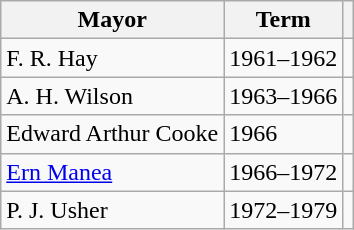<table class="wikitable">
<tr>
<th>Mayor</th>
<th>Term</th>
<th></th>
</tr>
<tr>
<td>F. R. Hay</td>
<td>1961–1962</td>
<td></td>
</tr>
<tr>
<td>A. H. Wilson</td>
<td>1963–1966</td>
<td></td>
</tr>
<tr>
<td>Edward Arthur Cooke</td>
<td>1966</td>
<td></td>
</tr>
<tr>
<td><a href='#'>Ern Manea</a></td>
<td>1966–1972</td>
<td></td>
</tr>
<tr>
<td>P. J. Usher</td>
<td>1972–1979</td>
<td></td>
</tr>
</table>
